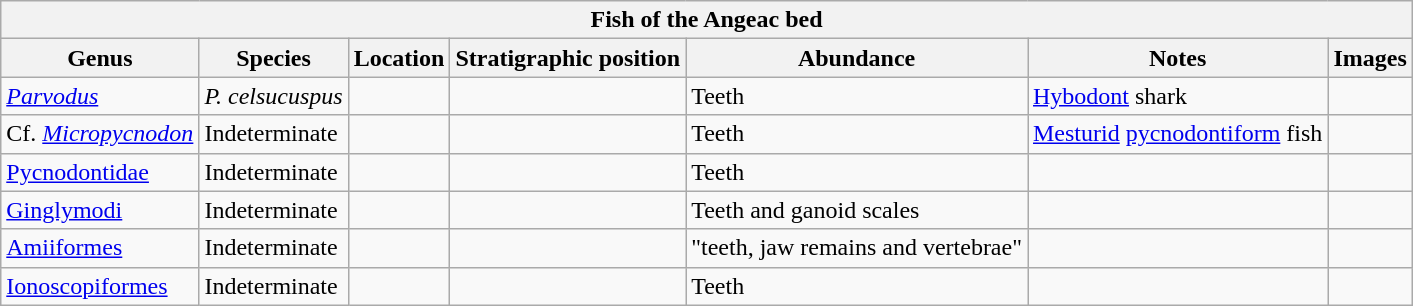<table class="wikitable sortable">
<tr>
<th colspan="7" align="center"><strong>Fish of the Angeac bed</strong></th>
</tr>
<tr>
<th>Genus</th>
<th>Species</th>
<th>Location</th>
<th>Stratigraphic position</th>
<th>Abundance</th>
<th>Notes</th>
<th>Images</th>
</tr>
<tr>
<td><em><a href='#'>Parvodus</a></em></td>
<td><em>P. celsucuspus</em></td>
<td></td>
<td></td>
<td>Teeth</td>
<td><a href='#'>Hybodont</a> shark</td>
<td></td>
</tr>
<tr>
<td>Cf. <em><a href='#'>Micropycnodon</a></em></td>
<td>Indeterminate</td>
<td></td>
<td></td>
<td>Teeth</td>
<td><a href='#'>Mesturid</a> <a href='#'>pycnodontiform</a> fish</td>
<td></td>
</tr>
<tr>
<td><a href='#'>Pycnodontidae</a></td>
<td>Indeterminate</td>
<td></td>
<td></td>
<td>Teeth</td>
<td></td>
<td></td>
</tr>
<tr>
<td><a href='#'>Ginglymodi</a></td>
<td>Indeterminate</td>
<td></td>
<td></td>
<td>Teeth and ganoid scales</td>
<td></td>
<td></td>
</tr>
<tr>
<td><a href='#'>Amiiformes</a></td>
<td>Indeterminate</td>
<td></td>
<td></td>
<td>"teeth, jaw remains and vertebrae"</td>
<td></td>
<td></td>
</tr>
<tr>
<td><a href='#'>Ionoscopiformes</a></td>
<td>Indeterminate</td>
<td></td>
<td></td>
<td>Teeth</td>
<td></td>
<td></td>
</tr>
</table>
